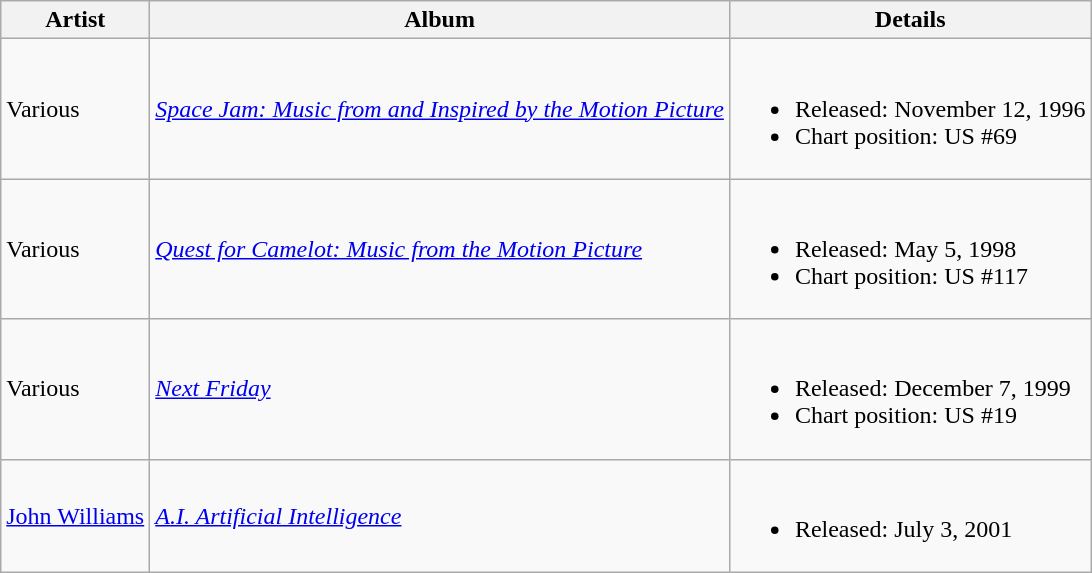<table class="wikitable sortable">
<tr>
<th>Artist</th>
<th>Album</th>
<th class="unsortable">Details</th>
</tr>
<tr>
<td>Various</td>
<td><em><a href='#'>Space Jam: Music from and Inspired by the Motion Picture</a></em></td>
<td><br><ul><li>Released: November 12, 1996</li><li>Chart position: US #69</li></ul></td>
</tr>
<tr>
<td>Various</td>
<td><em><a href='#'>Quest for Camelot: Music from the Motion Picture</a></em></td>
<td><br><ul><li>Released: May 5, 1998</li><li>Chart position: US #117</li></ul></td>
</tr>
<tr>
<td>Various</td>
<td><em><a href='#'>Next Friday</a></em></td>
<td><br><ul><li>Released: December 7, 1999</li><li>Chart position: US #19</li></ul></td>
</tr>
<tr>
<td><a href='#'>John Williams</a></td>
<td><em><a href='#'>A.I. Artificial Intelligence</a></em></td>
<td><br><ul><li>Released: July 3, 2001</li></ul></td>
</tr>
</table>
